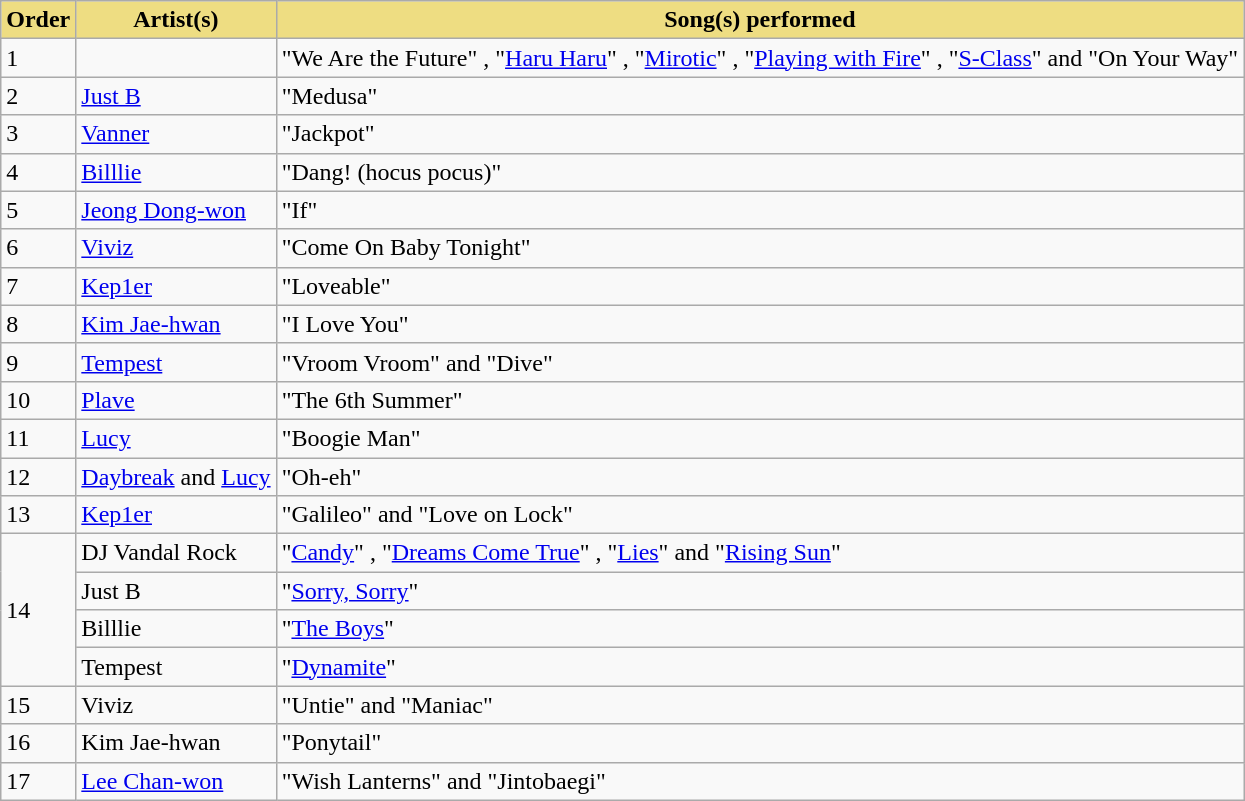<table class="wikitable">
<tr>
<th scope="col" style="background:#EEDD82">Order</th>
<th scope="col" style="background:#EEDD82">Artist(s)</th>
<th scope="col" style="background:#EEDD82">Song(s) performed</th>
</tr>
<tr>
<td>1</td>
<td></td>
<td>"We Are the Future" , "<a href='#'>Haru Haru</a>" , "<a href='#'>Mirotic</a>" , "<a href='#'>Playing with Fire</a>" , "<a href='#'>S-Class</a>"  and "On Your Way"</td>
</tr>
<tr>
<td>2</td>
<td><a href='#'>Just B</a></td>
<td>"Medusa"</td>
</tr>
<tr>
<td>3</td>
<td><a href='#'>Vanner</a></td>
<td>"Jackpot"</td>
</tr>
<tr>
<td>4</td>
<td><a href='#'>Billlie</a></td>
<td>"Dang! (hocus pocus)"</td>
</tr>
<tr>
<td>5</td>
<td><a href='#'>Jeong Dong-won</a></td>
<td>"If"</td>
</tr>
<tr>
<td>6</td>
<td><a href='#'>Viviz</a></td>
<td>"Come On Baby Tonight" </td>
</tr>
<tr>
<td>7</td>
<td><a href='#'>Kep1er</a> </td>
<td>"Loveable" </td>
</tr>
<tr>
<td>8</td>
<td><a href='#'>Kim Jae-hwan</a></td>
<td>"I Love You"</td>
</tr>
<tr>
<td>9</td>
<td><a href='#'>Tempest</a></td>
<td>"Vroom Vroom" and "Dive"</td>
</tr>
<tr>
<td>10</td>
<td><a href='#'>Plave</a></td>
<td>"The 6th Summer"</td>
</tr>
<tr>
<td>11</td>
<td><a href='#'>Lucy</a></td>
<td>"Boogie Man"</td>
</tr>
<tr>
<td>12</td>
<td><a href='#'>Daybreak</a> and <a href='#'>Lucy</a></td>
<td>"Oh-eh"</td>
</tr>
<tr>
<td>13</td>
<td><a href='#'>Kep1er</a></td>
<td>"Galileo" and "Love on Lock"</td>
</tr>
<tr>
<td rowspan="4">14</td>
<td>DJ Vandal Rock</td>
<td>"<a href='#'>Candy</a>" , "<a href='#'>Dreams Come True</a>" , "<a href='#'>Lies</a>"  and "<a href='#'>Rising Sun</a>" </td>
</tr>
<tr>
<td>Just B</td>
<td>"<a href='#'>Sorry, Sorry</a>" </td>
</tr>
<tr>
<td>Billlie</td>
<td>"<a href='#'>The Boys</a>" </td>
</tr>
<tr>
<td>Tempest</td>
<td>"<a href='#'>Dynamite</a>" </td>
</tr>
<tr>
<td>15</td>
<td>Viviz</td>
<td>"Untie" and "Maniac"</td>
</tr>
<tr>
<td>16</td>
<td>Kim Jae-hwan</td>
<td>"Ponytail"</td>
</tr>
<tr>
<td>17</td>
<td><a href='#'>Lee Chan-won</a></td>
<td>"Wish Lanterns" and "Jintobaegi"</td>
</tr>
</table>
